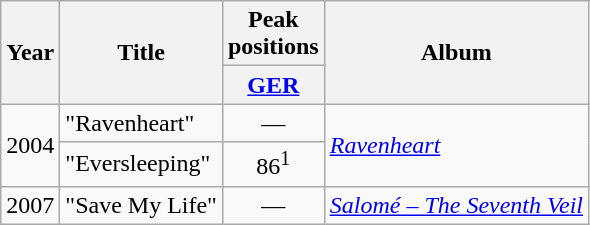<table class="wikitable">
<tr>
<th rowspan="2">Year</th>
<th rowspan="2">Title</th>
<th colspan="1">Peak positions</th>
<th rowspan="2">Album</th>
</tr>
<tr>
<th width="30"><a href='#'>GER</a><br></th>
</tr>
<tr>
<td align="center" rowspan=2>2004</td>
<td>"Ravenheart"</td>
<td align="center">—</td>
<td rowspan=2><em><a href='#'>Ravenheart</a></em></td>
</tr>
<tr>
<td>"Eversleeping"</td>
<td align="center">86<sup>1</sup></td>
</tr>
<tr>
<td align="center">2007</td>
<td>"Save My Life"</td>
<td align="center">—</td>
<td><em><a href='#'>Salomé – The Seventh Veil</a></em></td>
</tr>
</table>
